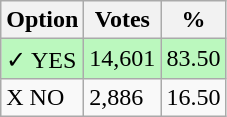<table class="wikitable">
<tr>
<th>Option</th>
<th>Votes</th>
<th>%</th>
</tr>
<tr>
<td style=background:#bbf8be>✓ YES</td>
<td style=background:#bbf8be>14,601</td>
<td style=background:#bbf8be>83.50</td>
</tr>
<tr>
<td>X NO</td>
<td>2,886</td>
<td>16.50</td>
</tr>
</table>
